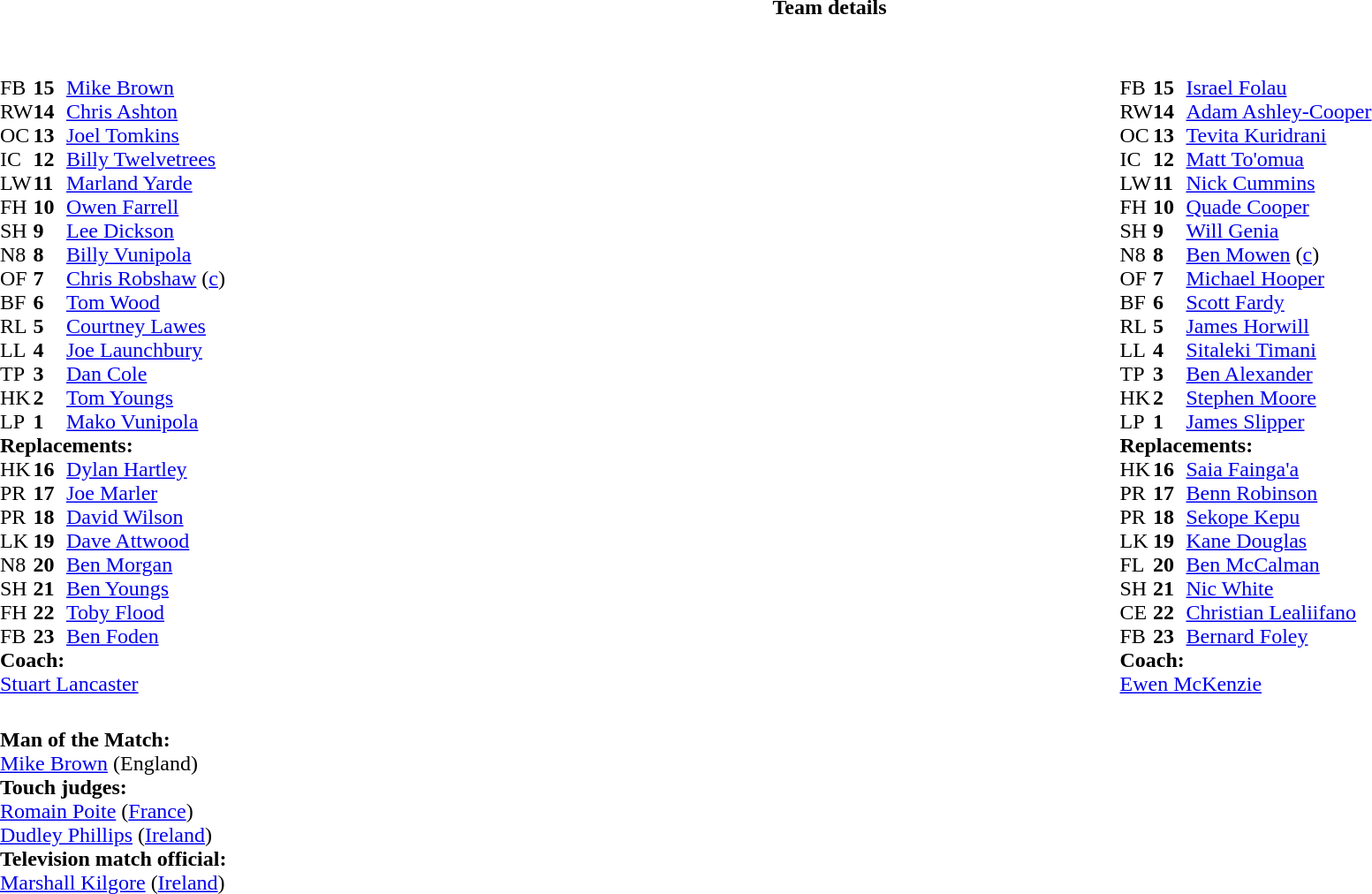<table border="0" width="100%" class="collapsible collapsed">
<tr>
<th>Team details</th>
</tr>
<tr>
<td><br><table width="100%">
<tr>
<td valign="top" width="50%"><br><table style="font-size: 100%" cellspacing="0" cellpadding="0">
<tr>
<th width="25"></th>
<th width="25"></th>
</tr>
<tr>
<td>FB</td>
<td><strong>15</strong></td>
<td><a href='#'>Mike Brown</a></td>
</tr>
<tr>
<td>RW</td>
<td><strong>14</strong></td>
<td><a href='#'>Chris Ashton</a></td>
</tr>
<tr>
<td>OC</td>
<td><strong>13</strong></td>
<td><a href='#'>Joel Tomkins</a></td>
</tr>
<tr>
<td>IC</td>
<td><strong>12</strong></td>
<td><a href='#'>Billy Twelvetrees</a></td>
<td></td>
<td></td>
</tr>
<tr>
<td>LW</td>
<td><strong>11</strong></td>
<td><a href='#'>Marland Yarde</a></td>
</tr>
<tr>
<td>FH</td>
<td><strong>10</strong></td>
<td><a href='#'>Owen Farrell</a></td>
</tr>
<tr>
<td>SH</td>
<td><strong>9</strong></td>
<td><a href='#'>Lee Dickson</a></td>
<td></td>
<td></td>
</tr>
<tr>
<td>N8</td>
<td><strong>8</strong></td>
<td><a href='#'>Billy Vunipola</a></td>
<td></td>
<td></td>
</tr>
<tr>
<td>OF</td>
<td><strong>7</strong></td>
<td><a href='#'>Chris Robshaw</a> (<a href='#'>c</a>)</td>
</tr>
<tr>
<td>BF</td>
<td><strong>6</strong></td>
<td><a href='#'>Tom Wood</a></td>
</tr>
<tr>
<td>RL</td>
<td><strong>5</strong></td>
<td><a href='#'>Courtney Lawes</a></td>
</tr>
<tr>
<td>LL</td>
<td><strong>4</strong></td>
<td><a href='#'>Joe Launchbury</a></td>
<td></td>
<td></td>
</tr>
<tr>
<td>TP</td>
<td><strong>3</strong></td>
<td><a href='#'>Dan Cole</a></td>
<td></td>
<td></td>
</tr>
<tr>
<td>HK</td>
<td><strong>2</strong></td>
<td><a href='#'>Tom Youngs</a></td>
<td></td>
<td></td>
</tr>
<tr>
<td>LP</td>
<td><strong>1</strong></td>
<td><a href='#'>Mako Vunipola</a></td>
<td></td>
<td></td>
</tr>
<tr>
<td colspan=3><strong>Replacements:</strong></td>
</tr>
<tr>
<td>HK</td>
<td><strong>16</strong></td>
<td><a href='#'>Dylan Hartley</a></td>
<td></td>
<td></td>
</tr>
<tr>
<td>PR</td>
<td><strong>17</strong></td>
<td><a href='#'>Joe Marler</a></td>
<td></td>
<td></td>
</tr>
<tr>
<td>PR</td>
<td><strong>18</strong></td>
<td><a href='#'>David Wilson</a></td>
<td></td>
<td></td>
</tr>
<tr>
<td>LK</td>
<td><strong>19</strong></td>
<td><a href='#'>Dave Attwood</a></td>
<td></td>
<td></td>
</tr>
<tr>
<td>N8</td>
<td><strong>20</strong></td>
<td><a href='#'>Ben Morgan</a></td>
<td></td>
<td></td>
</tr>
<tr>
<td>SH</td>
<td><strong>21</strong></td>
<td><a href='#'>Ben Youngs</a></td>
<td></td>
<td></td>
</tr>
<tr>
<td>FH</td>
<td><strong>22</strong></td>
<td><a href='#'>Toby Flood</a></td>
<td></td>
<td></td>
</tr>
<tr>
<td>FB</td>
<td><strong>23</strong></td>
<td><a href='#'>Ben Foden</a></td>
</tr>
<tr>
<td colspan=3><strong>Coach:</strong></td>
</tr>
<tr>
<td colspan="4"> <a href='#'>Stuart Lancaster</a></td>
</tr>
</table>
</td>
<td valign="top" width="50%"><br><table style="font-size: 100%" cellspacing="0" cellpadding="0" align="center">
<tr>
<th width="25"></th>
<th width="25"></th>
</tr>
<tr>
<td>FB</td>
<td><strong>15</strong></td>
<td><a href='#'>Israel Folau</a></td>
</tr>
<tr>
<td>RW</td>
<td><strong>14</strong></td>
<td><a href='#'>Adam Ashley-Cooper</a></td>
<td></td>
<td colspan=2></td>
</tr>
<tr>
<td>OC</td>
<td><strong>13</strong></td>
<td><a href='#'>Tevita Kuridrani</a></td>
</tr>
<tr>
<td>IC</td>
<td><strong>12</strong></td>
<td><a href='#'>Matt To'omua</a></td>
</tr>
<tr>
<td>LW</td>
<td><strong>11</strong></td>
<td><a href='#'>Nick Cummins</a></td>
</tr>
<tr>
<td>FH</td>
<td><strong>10</strong></td>
<td><a href='#'>Quade Cooper</a></td>
</tr>
<tr>
<td>SH</td>
<td><strong>9</strong></td>
<td><a href='#'>Will Genia</a></td>
<td></td>
<td></td>
</tr>
<tr>
<td>N8</td>
<td><strong>8</strong></td>
<td><a href='#'>Ben Mowen</a> (<a href='#'>c</a>)</td>
</tr>
<tr>
<td>OF</td>
<td><strong>7</strong></td>
<td><a href='#'>Michael Hooper</a></td>
</tr>
<tr>
<td>BF</td>
<td><strong>6</strong></td>
<td><a href='#'>Scott Fardy</a></td>
<td></td>
<td></td>
</tr>
<tr>
<td>RL</td>
<td><strong>5</strong></td>
<td><a href='#'>James Horwill</a></td>
</tr>
<tr>
<td>LL</td>
<td><strong>4</strong></td>
<td><a href='#'>Sitaleki Timani</a></td>
<td></td>
<td></td>
</tr>
<tr>
<td>TP</td>
<td><strong>3</strong></td>
<td><a href='#'>Ben Alexander</a></td>
<td></td>
<td></td>
</tr>
<tr>
<td>HK</td>
<td><strong>2</strong></td>
<td><a href='#'>Stephen Moore</a></td>
<td></td>
<td></td>
</tr>
<tr>
<td>LP</td>
<td><strong>1</strong></td>
<td><a href='#'>James Slipper</a></td>
<td></td>
<td></td>
</tr>
<tr>
<td colspan=3><strong>Replacements:</strong></td>
</tr>
<tr>
<td>HK</td>
<td><strong>16</strong></td>
<td><a href='#'>Saia Fainga'a</a></td>
<td></td>
<td></td>
</tr>
<tr>
<td>PR</td>
<td><strong>17</strong></td>
<td><a href='#'>Benn Robinson</a></td>
<td></td>
<td></td>
</tr>
<tr>
<td>PR</td>
<td><strong>18</strong></td>
<td><a href='#'>Sekope Kepu</a></td>
<td></td>
<td></td>
</tr>
<tr>
<td>LK</td>
<td><strong>19</strong></td>
<td><a href='#'>Kane Douglas</a></td>
<td></td>
<td></td>
</tr>
<tr>
<td>FL</td>
<td><strong>20</strong></td>
<td><a href='#'>Ben McCalman</a></td>
<td></td>
<td></td>
</tr>
<tr>
<td>SH</td>
<td><strong>21</strong></td>
<td><a href='#'>Nic White</a></td>
<td></td>
<td></td>
</tr>
<tr>
<td>CE</td>
<td><strong>22</strong></td>
<td><a href='#'>Christian Lealiifano</a></td>
</tr>
<tr>
<td>FB</td>
<td><strong>23</strong></td>
<td><a href='#'>Bernard Foley</a></td>
<td></td>
<td></td>
<td></td>
</tr>
<tr>
<td colspan=3><strong>Coach:</strong></td>
</tr>
<tr>
<td colspan="4"> <a href='#'>Ewen McKenzie</a></td>
</tr>
</table>
</td>
</tr>
</table>
<table width=100% style="font-size: 100%">
<tr>
<td><br><strong>Man of the Match:</strong>
<br><a href='#'>Mike Brown</a> (England)<br><strong>Touch judges:</strong>
<br><a href='#'>Romain Poite</a> (<a href='#'>France</a>)
<br><a href='#'>Dudley Phillips</a> (<a href='#'>Ireland</a>)
<br><strong>Television match official:</strong>
<br><a href='#'>Marshall Kilgore</a> (<a href='#'>Ireland</a>)</td>
</tr>
</table>
</td>
</tr>
</table>
